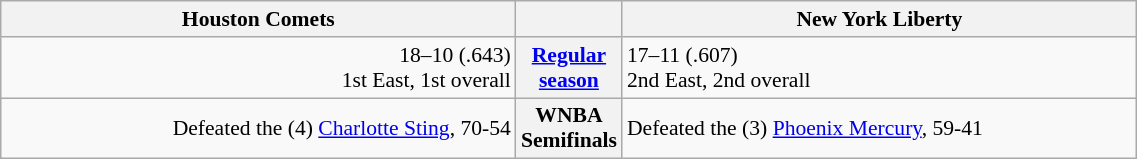<table class="wikitable" style="width: 60%; font-size:90%;">
<tr valign=top>
<th width=50%>Houston Comets</th>
<th></th>
<th width=50%>New York Liberty</th>
</tr>
<tr>
<td align=right>18–10 (.643)<br>1st East, 1st overall</td>
<th><a href='#'>Regular season</a></th>
<td align=left>17–11 (.607)<br>2nd East, 2nd overall</td>
</tr>
<tr>
<td align=right>Defeated the (4) <a href='#'>Charlotte Sting</a>, 70-54</td>
<th>WNBA Semifinals</th>
<td align=left>Defeated the (3) <a href='#'>Phoenix Mercury</a>, 59-41</td>
</tr>
</table>
